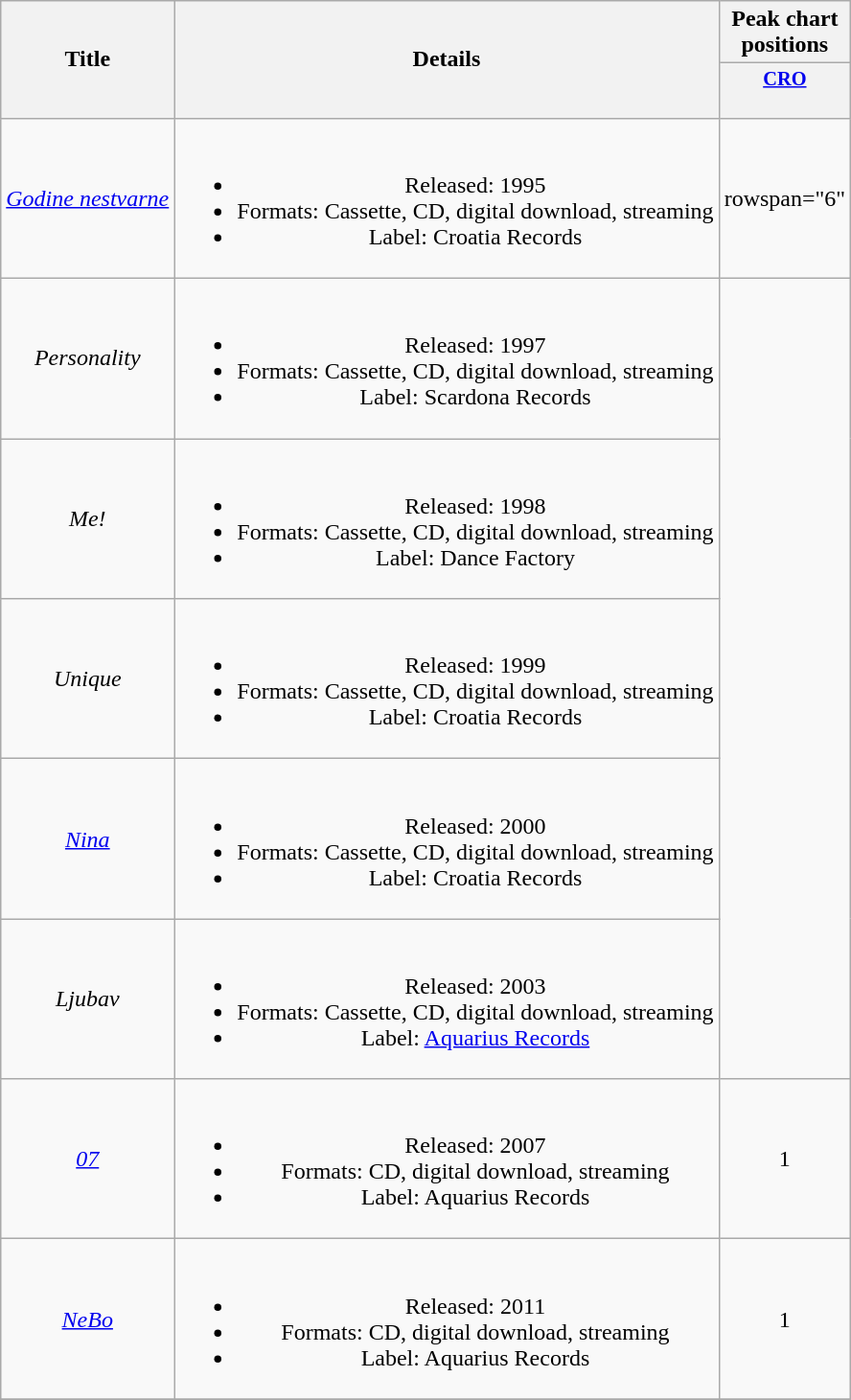<table class="wikitable plainrowheaders" style="text-align:center;">
<tr>
<th scope="col" rowspan="2">Title</th>
<th scope="col" rowspan="2">Details</th>
<th scope="col" colspan="1">Peak chart positions</th>
</tr>
<tr>
<th scope="col" style="width:3em;font-size:85%;"><a href='#'>CRO</a><br><br></th>
</tr>
<tr>
<td><em><a href='#'>Godine nestvarne</a></em></td>
<td><br><ul><li>Released: 1995</li><li>Formats: Cassette, CD, digital download, streaming</li><li>Label: Croatia Records</li></ul></td>
<td>rowspan="6" </td>
</tr>
<tr>
<td><em>Personality</em></td>
<td><br><ul><li>Released: 1997</li><li>Formats: Cassette, CD, digital download, streaming</li><li>Label: Scardona Records</li></ul></td>
</tr>
<tr>
<td><em>Me!</em></td>
<td><br><ul><li>Released: 1998</li><li>Formats: Cassette, CD, digital download, streaming</li><li>Label: Dance Factory</li></ul></td>
</tr>
<tr>
<td><em>Unique</em></td>
<td><br><ul><li>Released: 1999</li><li>Formats: Cassette, CD, digital download, streaming</li><li>Label: Croatia Records</li></ul></td>
</tr>
<tr>
<td><em><a href='#'>Nina</a></em></td>
<td><br><ul><li>Released: 2000</li><li>Formats: Cassette, CD, digital download, streaming</li><li>Label: Croatia Records</li></ul></td>
</tr>
<tr>
<td><em>Ljubav</em></td>
<td><br><ul><li>Released: 2003</li><li>Formats: Cassette, CD, digital download, streaming</li><li>Label: <a href='#'>Aquarius Records</a></li></ul></td>
</tr>
<tr>
<td><em><a href='#'>07</a></em></td>
<td><br><ul><li>Released: 2007</li><li>Formats: CD, digital download, streaming</li><li>Label: Aquarius Records</li></ul></td>
<td>1</td>
</tr>
<tr>
<td><em><a href='#'>NeBo</a></em></td>
<td><br><ul><li>Released: 2011</li><li>Formats: CD, digital download, streaming</li><li>Label: Aquarius Records</li></ul></td>
<td>1</td>
</tr>
<tr>
</tr>
</table>
